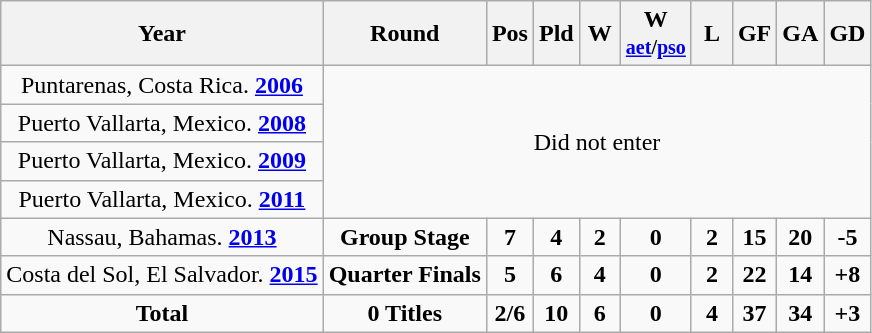<table class="wikitable" style="text-align: center;">
<tr>
<th>Year</th>
<th>Round</th>
<th width=20>Pos</th>
<th width=20>Pld</th>
<th width=20>W</th>
<th width=20>W<br><small><a href='#'>aet</a>/<a href='#'>pso</a></small></th>
<th width=20>L</th>
<th width=20>GF</th>
<th width=20>GA</th>
<th width=20>GD</th>
</tr>
<tr style="background:;">
<td>Puntarenas, Costa Rica. <strong><a href='#'>2006</a></strong></td>
<td rowspan=4 colspan=9>Did not enter</td>
</tr>
<tr style="background:;">
<td>Puerto Vallarta, Mexico. <strong><a href='#'>2008</a></strong></td>
</tr>
<tr style="background:;">
<td>Puerto Vallarta, Mexico. <strong><a href='#'>2009</a></strong></td>
</tr>
<tr style="background:;">
<td>Puerto Vallarta, Mexico. <strong><a href='#'>2011</a></strong></td>
</tr>
<tr style="background:;">
<td>Nassau, Bahamas. <strong><a href='#'>2013</a></strong></td>
<td><strong>Group Stage</strong></td>
<td><strong>7</strong></td>
<td><strong>4</strong></td>
<td><strong>2</strong></td>
<td><strong>0</strong></td>
<td><strong>2</strong></td>
<td><strong>15</strong></td>
<td><strong>20</strong></td>
<td><strong>-5</strong></td>
</tr>
<tr style="background:;">
<td>Costa del Sol, El Salvador. <strong><a href='#'>2015</a></strong></td>
<td><strong>Quarter Finals</strong></td>
<td><strong>5</strong></td>
<td><strong>6</strong></td>
<td><strong>4</strong></td>
<td><strong>0</strong></td>
<td><strong>2</strong></td>
<td><strong>22</strong></td>
<td><strong>14</strong></td>
<td><strong>+8</strong></td>
</tr>
<tr>
<td><strong>Total</strong></td>
<td><strong>0 Titles</strong></td>
<td><strong>2/6</strong></td>
<td><strong>10</strong></td>
<td><strong>6</strong></td>
<td><strong>0</strong></td>
<td><strong>4</strong></td>
<td><strong>37</strong></td>
<td><strong>34</strong></td>
<td><strong>+3</strong></td>
</tr>
</table>
